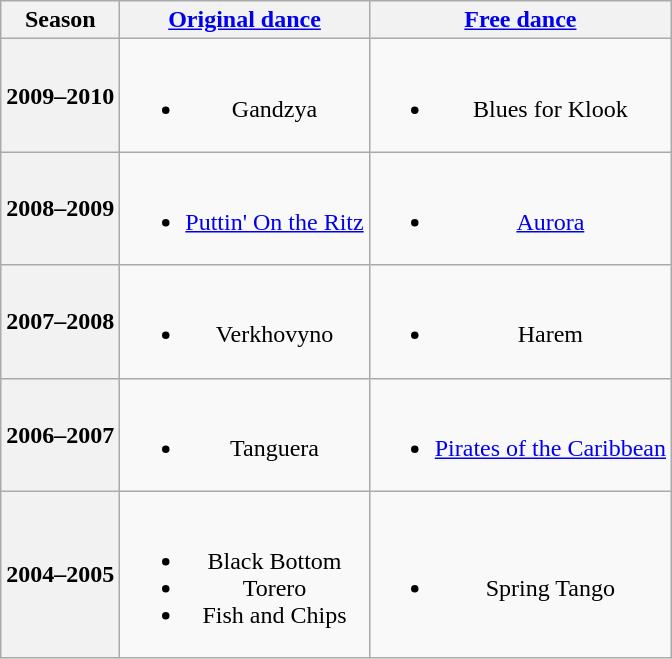<table class="wikitable" style="text-align:center">
<tr>
<th>Season</th>
<th><a href='#'>Original dance</a></th>
<th><a href='#'>Free dance</a></th>
</tr>
<tr>
<th>2009–2010 <br></th>
<td><br><ul><li>Gandzya <br></li></ul></td>
<td><br><ul><li>Blues for Klook <br></li></ul></td>
</tr>
<tr>
<th>2008–2009 <br></th>
<td><br><ul><li><a href='#'>Puttin' On the Ritz</a> <br></li></ul></td>
<td><br><ul><li><a href='#'>Aurora</a> <br></li></ul></td>
</tr>
<tr>
<th>2007–2008 <br></th>
<td><br><ul><li>Verkhovyno <br></li></ul></td>
<td><br><ul><li>Harem <br></li></ul></td>
</tr>
<tr>
<th>2006–2007 <br></th>
<td><br><ul><li>Tanguera <br></li></ul></td>
<td><br><ul><li><a href='#'>Pirates of the Caribbean</a> <br></li></ul></td>
</tr>
<tr>
<th>2004–2005 <br></th>
<td><br><ul><li>Black Bottom</li><li>Torero</li><li>Fish and Chips</li></ul></td>
<td><br><ul><li>Spring Tango <br></li></ul></td>
</tr>
</table>
